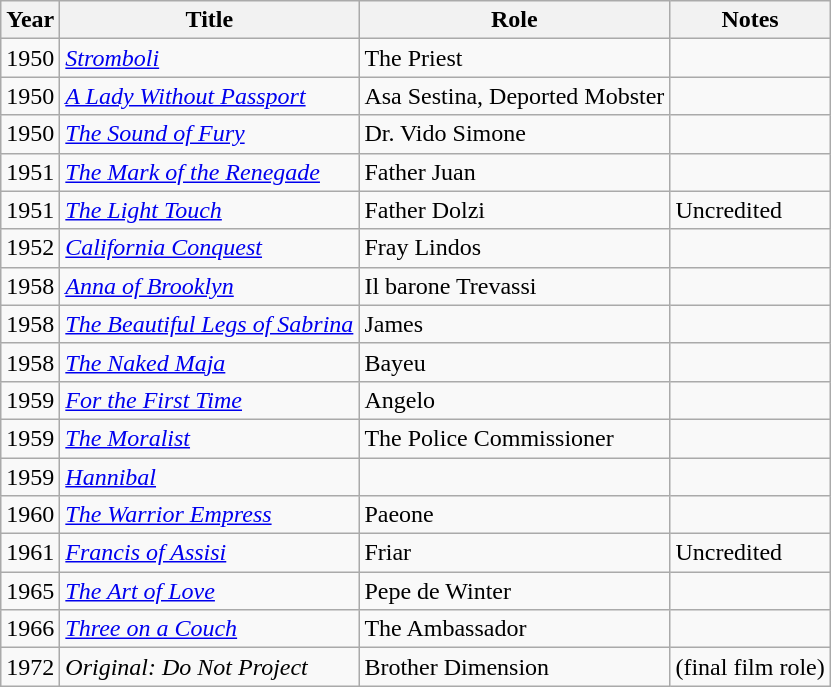<table class="wikitable">
<tr>
<th>Year</th>
<th>Title</th>
<th>Role</th>
<th>Notes</th>
</tr>
<tr>
<td>1950</td>
<td><em><a href='#'>Stromboli</a></em></td>
<td>The Priest</td>
<td></td>
</tr>
<tr>
<td>1950</td>
<td><em><a href='#'>A Lady Without Passport</a></em></td>
<td>Asa Sestina, Deported Mobster</td>
<td></td>
</tr>
<tr>
<td>1950</td>
<td><em><a href='#'>The Sound of Fury</a></em></td>
<td>Dr. Vido Simone</td>
<td></td>
</tr>
<tr>
<td>1951</td>
<td><em><a href='#'>The Mark of the Renegade</a></em></td>
<td>Father Juan</td>
<td></td>
</tr>
<tr>
<td>1951</td>
<td><em><a href='#'>The Light Touch</a></em></td>
<td>Father Dolzi</td>
<td>Uncredited</td>
</tr>
<tr>
<td>1952</td>
<td><em><a href='#'>California Conquest</a></em></td>
<td>Fray Lindos</td>
<td></td>
</tr>
<tr>
<td>1958</td>
<td><em><a href='#'>Anna of Brooklyn</a></em></td>
<td>Il barone Trevassi</td>
<td></td>
</tr>
<tr>
<td>1958</td>
<td><em><a href='#'>The Beautiful Legs of Sabrina</a></em></td>
<td>James</td>
<td></td>
</tr>
<tr>
<td>1958</td>
<td><em><a href='#'>The Naked Maja</a></em></td>
<td>Bayeu</td>
<td></td>
</tr>
<tr>
<td>1959</td>
<td><em><a href='#'>For the First Time</a></em></td>
<td>Angelo</td>
<td></td>
</tr>
<tr>
<td>1959</td>
<td><em><a href='#'>The Moralist</a></em></td>
<td>The Police Commissioner</td>
<td></td>
</tr>
<tr>
<td>1959</td>
<td><em><a href='#'>Hannibal</a></em></td>
<td></td>
<td></td>
</tr>
<tr>
<td>1960</td>
<td><em><a href='#'>The Warrior Empress</a></em></td>
<td>Paeone</td>
<td></td>
</tr>
<tr>
<td>1961</td>
<td><em><a href='#'>Francis of Assisi</a></em></td>
<td>Friar</td>
<td>Uncredited</td>
</tr>
<tr>
<td>1965</td>
<td><em><a href='#'>The Art of Love</a></em></td>
<td>Pepe de Winter</td>
<td></td>
</tr>
<tr>
<td>1966</td>
<td><em><a href='#'>Three on a Couch</a></em></td>
<td>The Ambassador</td>
<td></td>
</tr>
<tr>
<td>1972</td>
<td><em>Original: Do Not Project</em></td>
<td>Brother Dimension</td>
<td>(final film role)</td>
</tr>
</table>
